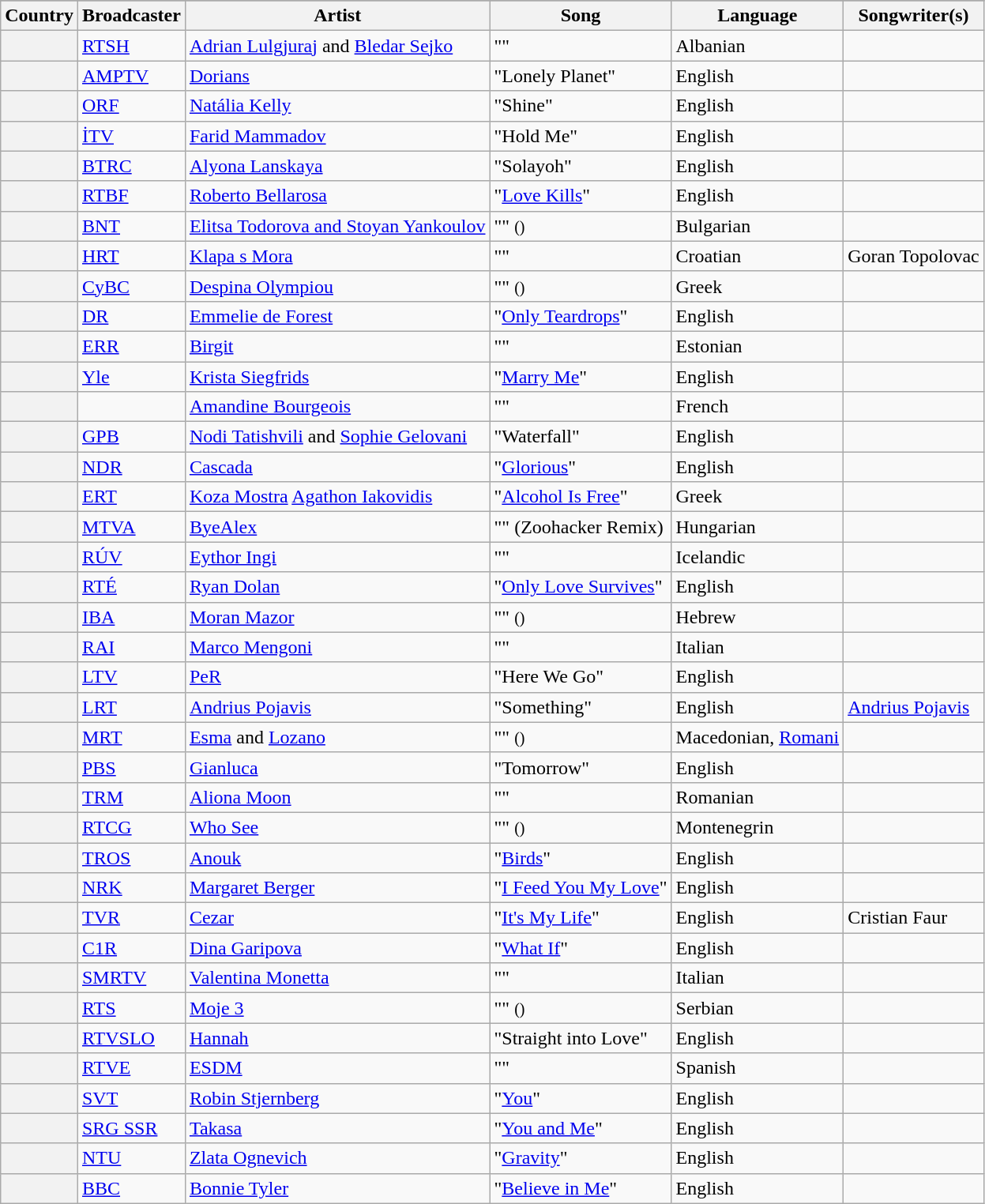<table class="wikitable plainrowheaders">
<tr>
</tr>
<tr>
<th scope="col">Country</th>
<th scope="col">Broadcaster</th>
<th scope="col">Artist</th>
<th scope="col">Song</th>
<th scope="col">Language</th>
<th scope="col">Songwriter(s)</th>
</tr>
<tr>
<th scope="row"></th>
<td><a href='#'>RTSH</a></td>
<td><a href='#'>Adrian Lulgjuraj</a> and <a href='#'>Bledar Sejko</a></td>
<td>""</td>
<td>Albanian</td>
<td></td>
</tr>
<tr>
<th scope="row"></th>
<td><a href='#'>AMPTV</a></td>
<td><a href='#'>Dorians</a></td>
<td>"Lonely Planet"</td>
<td>English</td>
<td></td>
</tr>
<tr>
<th scope="row"></th>
<td><a href='#'>ORF</a></td>
<td><a href='#'>Natália Kelly</a></td>
<td>"Shine"</td>
<td>English</td>
<td></td>
</tr>
<tr>
<th scope="row"></th>
<td><a href='#'>İTV</a></td>
<td><a href='#'>Farid Mammadov</a></td>
<td>"Hold Me"</td>
<td>English</td>
<td></td>
</tr>
<tr>
<th scope="row"></th>
<td><a href='#'>BTRC</a></td>
<td><a href='#'>Alyona Lanskaya</a></td>
<td>"Solayoh"</td>
<td>English</td>
<td></td>
</tr>
<tr>
<th scope="row"></th>
<td><a href='#'>RTBF</a></td>
<td><a href='#'>Roberto Bellarosa</a></td>
<td>"<a href='#'>Love Kills</a>"</td>
<td>English</td>
<td></td>
</tr>
<tr>
<th scope="row"></th>
<td><a href='#'>BNT</a></td>
<td><a href='#'>Elitsa Todorova and Stoyan Yankoulov</a></td>
<td>"" <small>()</small></td>
<td>Bulgarian</td>
<td></td>
</tr>
<tr>
<th scope="row"></th>
<td><a href='#'>HRT</a></td>
<td><a href='#'>Klapa s Mora</a></td>
<td>""</td>
<td>Croatian</td>
<td>Goran Topolovac</td>
</tr>
<tr>
<th scope="row"></th>
<td><a href='#'>CyBC</a></td>
<td><a href='#'>Despina Olympiou</a></td>
<td>"" <small>()</small></td>
<td>Greek</td>
<td></td>
</tr>
<tr>
<th scope="row"></th>
<td><a href='#'>DR</a></td>
<td><a href='#'>Emmelie de Forest</a></td>
<td>"<a href='#'>Only Teardrops</a>"</td>
<td>English</td>
<td></td>
</tr>
<tr>
<th scope="row"></th>
<td><a href='#'>ERR</a></td>
<td><a href='#'>Birgit</a></td>
<td>""</td>
<td>Estonian</td>
<td></td>
</tr>
<tr>
<th scope="row"></th>
<td><a href='#'>Yle</a></td>
<td><a href='#'>Krista Siegfrids</a></td>
<td>"<a href='#'>Marry Me</a>"</td>
<td>English</td>
<td></td>
</tr>
<tr>
<th scope="row"></th>
<td></td>
<td><a href='#'>Amandine Bourgeois</a></td>
<td>""</td>
<td>French</td>
<td></td>
</tr>
<tr>
<th scope="row"></th>
<td><a href='#'>GPB</a></td>
<td><a href='#'>Nodi Tatishvili</a> and <a href='#'>Sophie Gelovani</a></td>
<td>"Waterfall"</td>
<td>English</td>
<td></td>
</tr>
<tr>
<th scope="row"></th>
<td><a href='#'>NDR</a></td>
<td><a href='#'>Cascada</a></td>
<td>"<a href='#'>Glorious</a>"</td>
<td>English</td>
<td></td>
</tr>
<tr>
<th scope="row"></th>
<td><a href='#'>ERT</a></td>
<td><a href='#'>Koza Mostra</a>  <a href='#'>Agathon Iakovidis</a></td>
<td>"<a href='#'>Alcohol Is Free</a>"</td>
<td>Greek</td>
<td></td>
</tr>
<tr>
<th scope="row"></th>
<td><a href='#'>MTVA</a></td>
<td><a href='#'>ByeAlex</a></td>
<td>"" (Zoohacker Remix)</td>
<td>Hungarian</td>
<td></td>
</tr>
<tr>
<th scope="row"></th>
<td><a href='#'>RÚV</a></td>
<td><a href='#'>Eythor Ingi</a></td>
<td>""</td>
<td>Icelandic</td>
<td></td>
</tr>
<tr>
<th scope="row"></th>
<td><a href='#'>RTÉ</a></td>
<td><a href='#'>Ryan Dolan</a></td>
<td>"<a href='#'>Only Love Survives</a>"</td>
<td>English</td>
<td></td>
</tr>
<tr>
<th scope="row"></th>
<td><a href='#'>IBA</a></td>
<td><a href='#'>Moran Mazor</a></td>
<td>"" <small>()</small></td>
<td>Hebrew</td>
<td></td>
</tr>
<tr>
<th scope="row"></th>
<td><a href='#'>RAI</a></td>
<td><a href='#'>Marco Mengoni</a></td>
<td>""</td>
<td>Italian</td>
<td></td>
</tr>
<tr>
<th scope="row"></th>
<td><a href='#'>LTV</a></td>
<td><a href='#'>PeR</a></td>
<td>"Here We Go"</td>
<td>English</td>
<td></td>
</tr>
<tr>
<th scope="row"></th>
<td><a href='#'>LRT</a></td>
<td><a href='#'>Andrius Pojavis</a></td>
<td>"Something"</td>
<td>English</td>
<td><a href='#'>Andrius Pojavis</a></td>
</tr>
<tr>
<th scope="row"></th>
<td><a href='#'>MRT</a></td>
<td><a href='#'>Esma</a> and <a href='#'>Lozano</a></td>
<td>"" <small>()</small></td>
<td>Macedonian, <a href='#'>Romani</a></td>
<td></td>
</tr>
<tr>
<th scope="row"></th>
<td><a href='#'>PBS</a></td>
<td><a href='#'>Gianluca</a></td>
<td>"Tomorrow"</td>
<td>English</td>
<td></td>
</tr>
<tr>
<th scope="row"></th>
<td><a href='#'>TRM</a></td>
<td><a href='#'>Aliona Moon</a></td>
<td>""</td>
<td>Romanian</td>
<td></td>
</tr>
<tr>
<th scope="row"></th>
<td><a href='#'>RTCG</a></td>
<td><a href='#'>Who See</a></td>
<td>"" <small>()</small></td>
<td>Montenegrin</td>
<td></td>
</tr>
<tr>
<th scope="row"></th>
<td><a href='#'>TROS</a></td>
<td><a href='#'>Anouk</a></td>
<td>"<a href='#'>Birds</a>"</td>
<td>English</td>
<td></td>
</tr>
<tr>
<th scope="row"></th>
<td><a href='#'>NRK</a></td>
<td><a href='#'>Margaret Berger</a></td>
<td>"<a href='#'>I Feed You My Love</a>"</td>
<td>English</td>
<td></td>
</tr>
<tr>
<th scope="row"></th>
<td><a href='#'>TVR</a></td>
<td><a href='#'>Cezar</a></td>
<td>"<a href='#'>It's My Life</a>"</td>
<td>English</td>
<td>Cristian Faur</td>
</tr>
<tr>
<th scope="row"></th>
<td><a href='#'>C1R</a></td>
<td><a href='#'>Dina Garipova</a></td>
<td>"<a href='#'>What If</a>"</td>
<td>English</td>
<td></td>
</tr>
<tr>
<th scope="row"></th>
<td><a href='#'>SMRTV</a></td>
<td><a href='#'>Valentina Monetta</a></td>
<td>""</td>
<td>Italian</td>
<td></td>
</tr>
<tr>
<th scope="row"></th>
<td><a href='#'>RTS</a></td>
<td><a href='#'>Moje 3</a></td>
<td>"" <small>()</small></td>
<td>Serbian</td>
<td></td>
</tr>
<tr>
<th scope="row"></th>
<td><a href='#'>RTVSLO</a></td>
<td><a href='#'>Hannah</a></td>
<td>"Straight into Love"</td>
<td>English</td>
<td></td>
</tr>
<tr>
<th scope="row"></th>
<td><a href='#'>RTVE</a></td>
<td><a href='#'>ESDM</a></td>
<td>""</td>
<td>Spanish</td>
<td></td>
</tr>
<tr>
<th scope="row"></th>
<td><a href='#'>SVT</a></td>
<td><a href='#'>Robin Stjernberg</a></td>
<td>"<a href='#'>You</a>"</td>
<td>English</td>
<td></td>
</tr>
<tr>
<th scope="row"></th>
<td><a href='#'>SRG SSR</a></td>
<td><a href='#'>Takasa</a></td>
<td>"<a href='#'>You and Me</a>"</td>
<td>English</td>
<td></td>
</tr>
<tr>
<th scope="row"></th>
<td><a href='#'>NTU</a></td>
<td><a href='#'>Zlata Ognevich</a></td>
<td>"<a href='#'>Gravity</a>"</td>
<td>English</td>
<td></td>
</tr>
<tr>
<th scope="row"></th>
<td><a href='#'>BBC</a></td>
<td><a href='#'>Bonnie Tyler</a></td>
<td>"<a href='#'>Believe in Me</a>"</td>
<td>English</td>
<td></td>
</tr>
</table>
